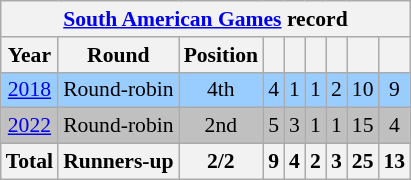<table class="wikitable" style="text-align: center;font-size:90%;">
<tr>
<th colspan=10><a href='#'>South American Games</a> record</th>
</tr>
<tr>
<th>Year</th>
<th>Round</th>
<th>Position</th>
<th></th>
<th></th>
<th></th>
<th></th>
<th></th>
<th></th>
</tr>
<tr bgcolor=9acdff>
<td> <a href='#'>2018</a></td>
<td>Round-robin</td>
<td>4th</td>
<td>4</td>
<td>1</td>
<td>1</td>
<td>2</td>
<td>10</td>
<td>9</td>
</tr>
<tr bgcolor=silver>
<td> <a href='#'>2022</a></td>
<td>Round-robin</td>
<td>2nd</td>
<td>5</td>
<td>3</td>
<td>1</td>
<td>1</td>
<td>15</td>
<td>4</td>
</tr>
<tr>
<th><strong>Total</strong></th>
<th><strong>Runners-up</strong></th>
<th>2/2</th>
<th>9</th>
<th>4</th>
<th>2</th>
<th>3</th>
<th>25</th>
<th>13</th>
</tr>
</table>
